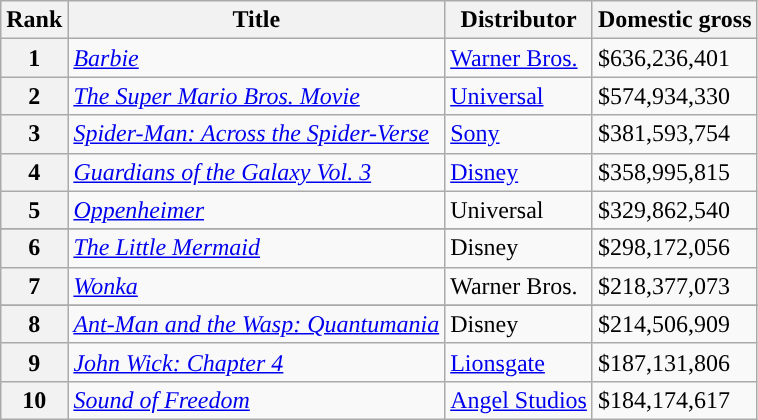<table class="wikitable">
<tr>
<th>Rank</th>
<th>Title</th>
<th>Distributor</th>
<th>Domestic gross </th>
</tr>
<tr style="text-align:left;">
<th style="text-align:center;" ->1</th>
<td><em><a href='#'>Barbie</a></em></td>
<td><a href='#'>Warner Bros.</a></td>
<td>$636,236,401</td>
</tr>
<tr style="text-align:left;">
<th style="text-align:center;" ->2</th>
<td><em><a href='#'>The Super Mario Bros. Movie</a></em></td>
<td><a href='#'>Universal</a></td>
<td>$574,934,330</td>
</tr>
<tr style="text-align:left;">
<th style="text-align:center;" ->3</th>
<td><em><a href='#'>Spider-Man: Across the Spider-Verse</a></em></td>
<td><a href='#'>Sony</a></td>
<td>$381,593,754</td>
</tr>
<tr style="text-align:left;">
<th style="text-align:center;" ->4</th>
<td><em><a href='#'>Guardians of the Galaxy Vol. 3</a></em></td>
<td><a href='#'>Disney</a></td>
<td>$358,995,815</td>
</tr>
<tr>
<th>5</th>
<td><em><a href='#'>Oppenheimer</a></em></td>
<td>Universal</td>
<td>$329,862,540</td>
</tr>
<tr>
</tr>
<tr style="text-align:left;">
<th style="text-align:center;" ->6</th>
<td><em><a href='#'>The Little Mermaid</a></em></td>
<td>Disney</td>
<td>$298,172,056</td>
</tr>
<tr>
<th>7</th>
<td><em><a href='#'>Wonka</a></em></td>
<td>Warner Bros.</td>
<td>$218,377,073</td>
</tr>
<tr>
</tr>
<tr style="text-align:left;">
<th style="text-align:center;" ->8</th>
<td><em><a href='#'>Ant-Man and the Wasp: Quantumania</a></em></td>
<td>Disney</td>
<td>$214,506,909</td>
</tr>
<tr style="text-align:left;">
<th style="text-align:center;" ->9</th>
<td><em><a href='#'>John Wick: Chapter 4</a></em></td>
<td><a href='#'>Lionsgate</a></td>
<td>$187,131,806</td>
</tr>
<tr style="text-align:left;">
<th style="text-align:center;">10</th>
<td><em><a href='#'>Sound of Freedom</a></em></td>
<td><a href='#'>Angel Studios</a></td>
<td>$184,174,617</td>
</tr>
</table>
